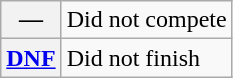<table class="wikitable">
<tr>
<th scope="row">—</th>
<td>Did not compete</td>
</tr>
<tr>
<th scope="row"><a href='#'>DNF</a></th>
<td>Did not finish</td>
</tr>
</table>
